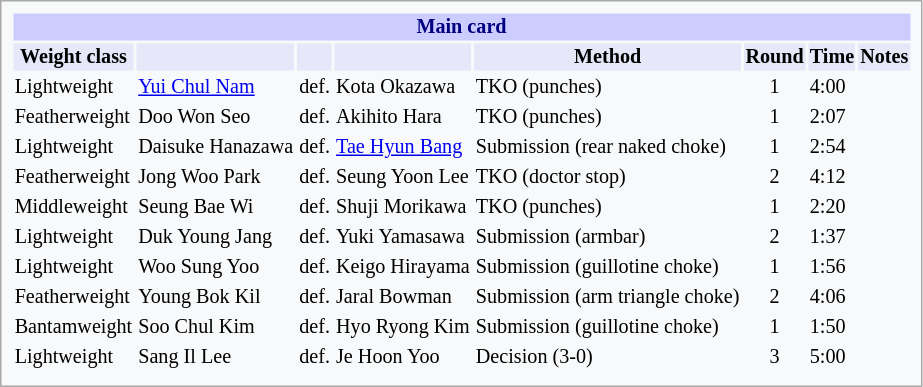<table style="font-size: 84%; border: 1px solid darkgray; padding: 0.43em; background-color: #F8F9FA;">
<tr>
<th colspan="8" style="background-color: #ccf; color: #000080; text-align: center;">Main card</th>
</tr>
<tr>
<th colspan="1" style="background-color: #E6E8FA; color: #000000; text-align: center;">Weight class</th>
<th colspan="1" style="background-color: #E6E8FA; color: #000000; text-align: center;"></th>
<th colspan="1" style="background-color: #E6E8FA; color: #000000; text-align: center;"></th>
<th colspan="1" style="background-color: #E6E8FA; color: #000000; text-align: center;"></th>
<th colspan="1" style="background-color: #E6E8FA; color: #000000; text-align: center;">Method</th>
<th colspan="1" style="background-color: #E6E8FA; color: #000000; text-align: center;">Round</th>
<th colspan="1" style="background-color: #E6E8FA; color: #000000; text-align: center;">Time</th>
<th colspan="1" style="background-color: #E6E8FA; color: #000000; text-align: center;">Notes</th>
</tr>
<tr>
<td>Lightweight</td>
<td> <a href='#'>Yui Chul Nam</a></td>
<td>def.</td>
<td> Kota Okazawa</td>
<td>TKO (punches)</td>
<td align="center">1</td>
<td>4:00</td>
<td></td>
</tr>
<tr>
<td>Featherweight</td>
<td> Doo Won Seo</td>
<td>def.</td>
<td> Akihito Hara</td>
<td>TKO (punches)</td>
<td align="center">1</td>
<td>2:07</td>
<td></td>
</tr>
<tr>
<td>Lightweight</td>
<td> Daisuke Hanazawa</td>
<td>def.</td>
<td> <a href='#'>Tae Hyun Bang</a></td>
<td>Submission (rear naked choke)</td>
<td align="center">1</td>
<td>2:54</td>
<td></td>
</tr>
<tr>
<td>Featherweight</td>
<td> Jong Woo Park</td>
<td>def.</td>
<td> Seung Yoon Lee</td>
<td>TKO (doctor stop)</td>
<td align="center">2</td>
<td>4:12</td>
<td></td>
</tr>
<tr>
<td>Middleweight</td>
<td> Seung Bae Wi</td>
<td>def.</td>
<td> Shuji Morikawa</td>
<td>TKO (punches)</td>
<td align="center">1</td>
<td>2:20</td>
<td></td>
</tr>
<tr>
<td>Lightweight</td>
<td> Duk Young Jang</td>
<td>def.</td>
<td> Yuki Yamasawa</td>
<td>Submission (armbar)</td>
<td align="center">2</td>
<td>1:37</td>
<td></td>
</tr>
<tr>
<td>Lightweight</td>
<td> Woo Sung Yoo</td>
<td>def.</td>
<td> Keigo Hirayama</td>
<td>Submission (guillotine choke)</td>
<td align="center">1</td>
<td>1:56</td>
<td></td>
</tr>
<tr>
<td>Featherweight</td>
<td> Young Bok Kil</td>
<td>def.</td>
<td> Jaral Bowman</td>
<td>Submission (arm triangle choke)</td>
<td align="center">2</td>
<td>4:06</td>
<td></td>
</tr>
<tr>
<td>Bantamweight</td>
<td> Soo Chul Kim</td>
<td>def.</td>
<td> Hyo Ryong Kim</td>
<td>Submission (guillotine choke)</td>
<td align="center">1</td>
<td>1:50</td>
<td></td>
</tr>
<tr>
<td>Lightweight</td>
<td> Sang Il Lee</td>
<td>def.</td>
<td> Je Hoon Yoo</td>
<td>Decision (3-0)</td>
<td align="center">3</td>
<td>5:00</td>
<td></td>
</tr>
<tr>
</tr>
</table>
